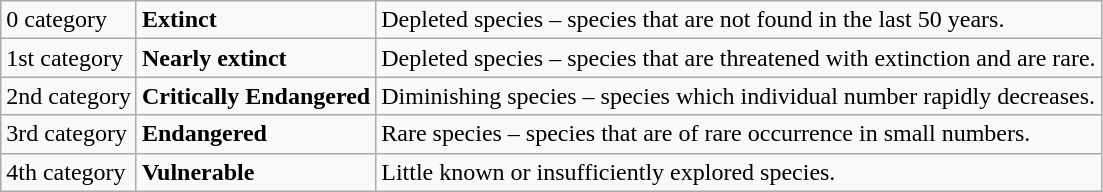<table class="wikitable" style="text-align:left">
<tr>
<td>0 category</td>
<td><strong>Extinct</strong></td>
<td>Depleted species – species that are not found in the last 50 years.</td>
</tr>
<tr>
<td>1st category</td>
<td><strong>Nearly extinct</strong></td>
<td>Depleted species – species that are threatened with extinction and are rare.</td>
</tr>
<tr>
<td>2nd category</td>
<td><strong>Critically Endangered</strong></td>
<td>Diminishing species – species which individual number rapidly decreases.</td>
</tr>
<tr>
<td>3rd category</td>
<td><strong>Endangered</strong></td>
<td>Rare species – species that are of rare occurrence in small numbers.</td>
</tr>
<tr>
<td>4th category</td>
<td><strong>Vulnerable</strong></td>
<td>Little known or insufficiently explored species.</td>
</tr>
</table>
